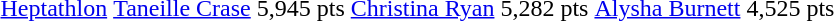<table>
<tr>
</tr>
<tr>
<td><a href='#'>Heptathlon</a></td>
<td align=left><a href='#'>Taneille Crase</a> <br> </td>
<td>5,945 pts </td>
<td align=left><a href='#'>Christina Ryan</a> <br> </td>
<td>5,282 pts</td>
<td align=left><a href='#'>Alysha Burnett</a> <br> </td>
<td>4,525 pts</td>
</tr>
</table>
